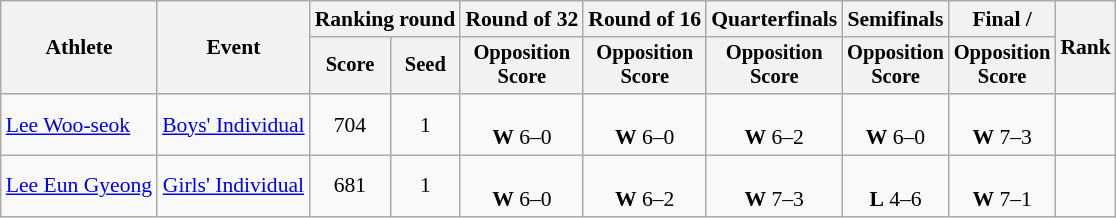<table class="wikitable" style="font-size:90%;">
<tr>
<th rowspan="2">Athlete</th>
<th rowspan="2">Event</th>
<th colspan="2">Ranking round</th>
<th>Round of 32</th>
<th>Round of 16</th>
<th>Quarterfinals</th>
<th>Semifinals</th>
<th>Final / </th>
<th rowspan=2>Rank</th>
</tr>
<tr style="font-size:95%">
<th>Score</th>
<th>Seed</th>
<th>Opposition<br>Score</th>
<th>Opposition<br>Score</th>
<th>Opposition<br>Score</th>
<th>Opposition<br>Score</th>
<th>Opposition<br>Score</th>
</tr>
<tr align=center>
<td align=left><a href='#'>Lee Woo-seok</a></td>
<td><a href='#'>Boys' Individual</a></td>
<td>704</td>
<td>1</td>
<td><br><strong>W</strong> 6–0</td>
<td><br><strong>W</strong> 6–0</td>
<td><br><strong>W</strong> 6–2</td>
<td><br><strong>W</strong> 6–0</td>
<td><br><strong>W</strong> 7–3</td>
<td></td>
</tr>
<tr align=center>
<td align=left><a href='#'>Lee Eun Gyeong</a></td>
<td><a href='#'>Girls' Individual</a></td>
<td>681</td>
<td>1</td>
<td><br><strong>W</strong> 6–0</td>
<td><br><strong>W</strong> 6–2</td>
<td><br><strong>W</strong> 7–3</td>
<td><br><strong>L</strong> 4–6</td>
<td><br><strong>W</strong> 7–1</td>
<td></td>
</tr>
</table>
